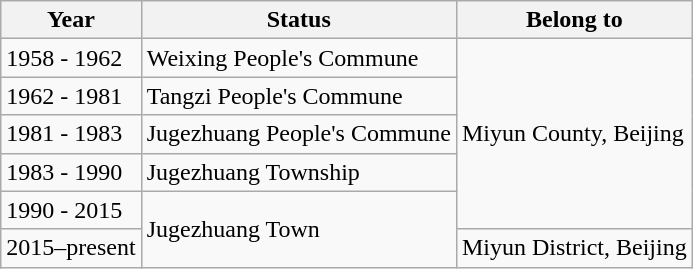<table class="wikitable">
<tr>
<th>Year</th>
<th>Status</th>
<th>Belong to</th>
</tr>
<tr>
<td>1958 - 1962</td>
<td>Weixing People's Commune</td>
<td rowspan="5">Miyun County, Beijing</td>
</tr>
<tr>
<td>1962 - 1981</td>
<td>Tangzi People's Commune</td>
</tr>
<tr>
<td>1981 - 1983</td>
<td>Jugezhuang People's Commune</td>
</tr>
<tr>
<td>1983 - 1990</td>
<td>Jugezhuang Township</td>
</tr>
<tr>
<td>1990 - 2015</td>
<td rowspan="2">Jugezhuang Town</td>
</tr>
<tr>
<td>2015–present</td>
<td>Miyun District, Beijing</td>
</tr>
</table>
